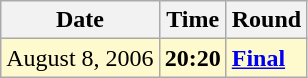<table class="wikitable">
<tr>
<th>Date</th>
<th>Time</th>
<th>Round</th>
</tr>
<tr style=background:lemonchiffon>
<td>August 8, 2006</td>
<td><strong>20:20</strong></td>
<td><strong><a href='#'>Final</a></strong></td>
</tr>
</table>
